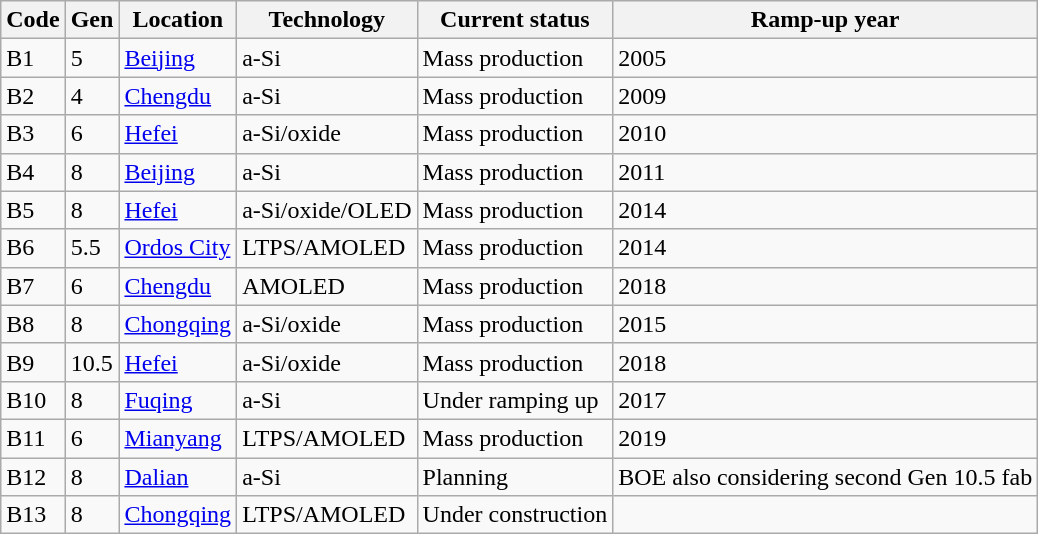<table class="wikitable">
<tr>
<th>Code</th>
<th>Gen</th>
<th>Location</th>
<th>Technology</th>
<th>Current status</th>
<th>Ramp-up year</th>
</tr>
<tr>
<td>B1</td>
<td>5</td>
<td><a href='#'>Beijing</a></td>
<td>a-Si</td>
<td>Mass production</td>
<td>2005</td>
</tr>
<tr>
<td>B2</td>
<td>4</td>
<td><a href='#'>Chengdu</a></td>
<td>a-Si</td>
<td>Mass production</td>
<td>2009</td>
</tr>
<tr>
<td>B3</td>
<td>6</td>
<td><a href='#'>Hefei</a></td>
<td>a-Si/oxide</td>
<td>Mass production</td>
<td>2010</td>
</tr>
<tr>
<td>B4</td>
<td>8</td>
<td><a href='#'>Beijing</a></td>
<td>a-Si</td>
<td>Mass production</td>
<td>2011</td>
</tr>
<tr>
<td>B5</td>
<td>8</td>
<td><a href='#'>Hefei</a></td>
<td>a-Si/oxide/OLED</td>
<td>Mass production</td>
<td>2014</td>
</tr>
<tr>
<td>B6</td>
<td>5.5</td>
<td><a href='#'>Ordos City</a></td>
<td>LTPS/AMOLED</td>
<td>Mass production</td>
<td>2014</td>
</tr>
<tr>
<td>B7</td>
<td>6</td>
<td><a href='#'>Chengdu</a></td>
<td>AMOLED</td>
<td>Mass production</td>
<td>2018</td>
</tr>
<tr>
<td>B8</td>
<td>8</td>
<td><a href='#'>Chongqing</a></td>
<td>a-Si/oxide</td>
<td>Mass production</td>
<td>2015</td>
</tr>
<tr>
<td>B9</td>
<td>10.5</td>
<td><a href='#'>Hefei</a></td>
<td>a-Si/oxide</td>
<td>Mass production</td>
<td>2018</td>
</tr>
<tr>
<td>B10</td>
<td>8</td>
<td><a href='#'>Fuqing</a></td>
<td>a-Si</td>
<td>Under ramping up</td>
<td>2017</td>
</tr>
<tr>
<td>B11</td>
<td>6</td>
<td><a href='#'>Mianyang</a></td>
<td>LTPS/AMOLED</td>
<td>Mass production</td>
<td>2019</td>
</tr>
<tr>
<td>B12</td>
<td>8</td>
<td><a href='#'>Dalian</a></td>
<td>a-Si</td>
<td>Planning</td>
<td>BOE also considering second Gen 10.5 fab</td>
</tr>
<tr>
<td>B13</td>
<td>8</td>
<td><a href='#'>Chongqing</a></td>
<td>LTPS/AMOLED</td>
<td>Under construction</td>
<td></td>
</tr>
</table>
